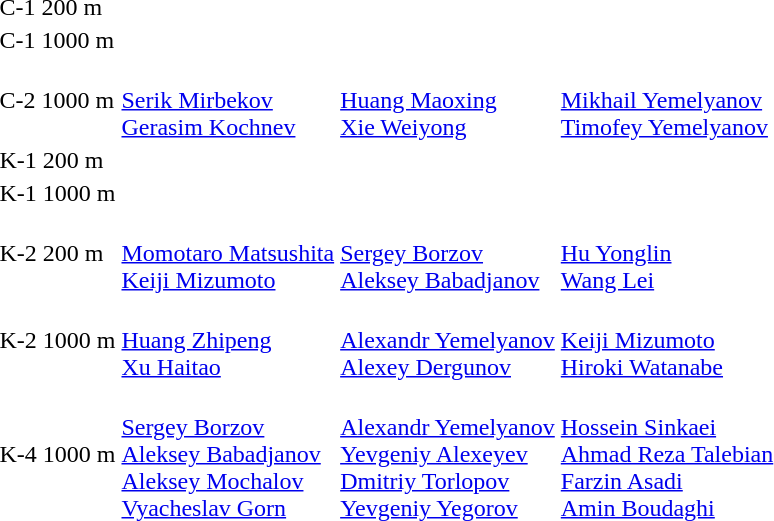<table>
<tr>
<td>C-1 200 m<br></td>
<td></td>
<td></td>
<td></td>
</tr>
<tr>
<td>C-1 1000 m<br></td>
<td></td>
<td></td>
<td></td>
</tr>
<tr>
<td>C-2 1000 m<br></td>
<td><br><a href='#'>Serik Mirbekov</a><br><a href='#'>Gerasim Kochnev</a></td>
<td><br><a href='#'>Huang Maoxing</a><br><a href='#'>Xie Weiyong</a></td>
<td><br><a href='#'>Mikhail Yemelyanov</a><br><a href='#'>Timofey Yemelyanov</a></td>
</tr>
<tr>
<td>K-1 200 m<br></td>
<td></td>
<td></td>
<td></td>
</tr>
<tr>
<td rowspan=2>K-1 1000 m<br></td>
<td rowspan=2></td>
<td rowspan=2></td>
<td></td>
</tr>
<tr>
<td></td>
</tr>
<tr>
<td>K-2 200 m<br></td>
<td><br><a href='#'>Momotaro Matsushita</a><br><a href='#'>Keiji Mizumoto</a></td>
<td><br><a href='#'>Sergey Borzov</a><br><a href='#'>Aleksey Babadjanov</a></td>
<td><br><a href='#'>Hu Yonglin</a><br><a href='#'>Wang Lei</a></td>
</tr>
<tr>
<td>K-2 1000 m<br></td>
<td><br><a href='#'>Huang Zhipeng</a><br><a href='#'>Xu Haitao</a></td>
<td><br><a href='#'>Alexandr Yemelyanov</a><br><a href='#'>Alexey Dergunov</a></td>
<td><br><a href='#'>Keiji Mizumoto</a><br><a href='#'>Hiroki Watanabe</a></td>
</tr>
<tr>
<td>K-4 1000 m<br></td>
<td><br><a href='#'>Sergey Borzov</a><br><a href='#'>Aleksey Babadjanov</a><br><a href='#'>Aleksey Mochalov</a><br><a href='#'>Vyacheslav Gorn</a></td>
<td><br><a href='#'>Alexandr Yemelyanov</a><br><a href='#'>Yevgeniy Alexeyev</a><br><a href='#'>Dmitriy Torlopov</a><br><a href='#'>Yevgeniy Yegorov</a></td>
<td><br><a href='#'>Hossein Sinkaei</a><br><a href='#'>Ahmad Reza Talebian</a><br><a href='#'>Farzin Asadi</a><br><a href='#'>Amin Boudaghi</a></td>
</tr>
</table>
